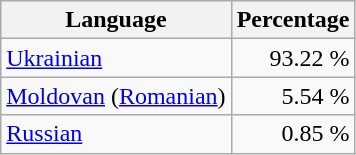<table class="wikitable">
<tr>
<th>Language</th>
<th>Percentage</th>
</tr>
<tr>
<td><a href='#'>Ukrainian</a></td>
<td align="right">93.22 %</td>
</tr>
<tr>
<td><a href='#'>Moldovan</a> (<a href='#'>Romanian</a>)</td>
<td align="right">5.54 %</td>
</tr>
<tr>
<td><a href='#'>Russian</a></td>
<td align="right">0.85 %</td>
</tr>
</table>
